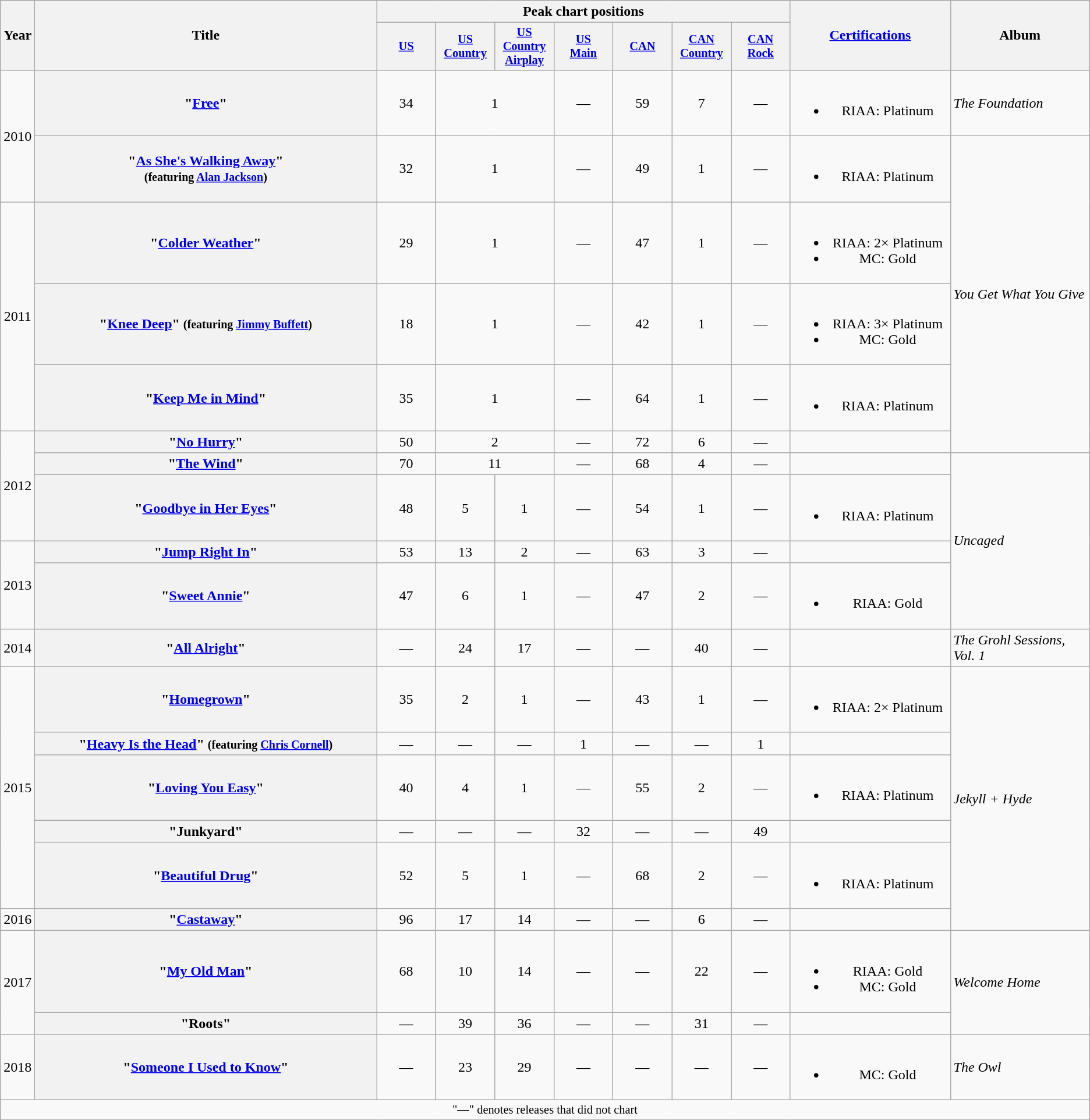<table class="wikitable plainrowheaders" style="text-align:center;">
<tr>
<th scope="col" rowspan="2">Year</th>
<th scope="col" rowspan="2" style="width:24em;">Title</th>
<th scope="col" colspan="7">Peak chart positions</th>
<th scope="col" rowspan="2" style="width:11em;"><a href='#'>Certifications</a></th>
<th scope="col" rowspan="2">Album</th>
</tr>
<tr>
<th scope="col" style="width:4.5em;font-size:85%;"><a href='#'>US</a><br></th>
<th scope="col" style="width:4.5em;font-size:85%;"><a href='#'>US Country</a><br></th>
<th scope="col" style="width:4.5em;font-size:85%;"><a href='#'>US Country Airplay</a><br></th>
<th scope="col" style="width:4.5em;font-size:85%;"><a href='#'>US<br>Main</a><br></th>
<th scope="col" style="width:4.5em;font-size:85%;"><a href='#'>CAN</a><br></th>
<th scope="col" style="width:4.5em;font-size:85%;"><a href='#'>CAN Country</a><br></th>
<th scope="col" style="width:4.5em;font-size:85%;"><a href='#'>CAN Rock</a><br></th>
</tr>
<tr>
<td rowspan="2">2010</td>
<th scope="row">"<a href='#'>Free</a>"</th>
<td>34</td>
<td colspan="2">1</td>
<td>—</td>
<td>59</td>
<td>7</td>
<td>—</td>
<td><br><ul><li>RIAA: Platinum</li></ul></td>
<td style="text-align:left;"><em>The Foundation</em></td>
</tr>
<tr>
<th scope="row">"<a href='#'>As She's Walking Away</a>"<br><small>(featuring <a href='#'>Alan Jackson</a>)</small></th>
<td>32</td>
<td colspan="2">1</td>
<td>—</td>
<td>49</td>
<td>1</td>
<td>—</td>
<td><br><ul><li>RIAA: Platinum</li></ul></td>
<td style="text-align:left;" rowspan="5"><em>You Get What You Give</em></td>
</tr>
<tr>
<td rowspan="3">2011</td>
<th scope="row">"<a href='#'>Colder Weather</a>"</th>
<td>29</td>
<td colspan="2">1</td>
<td>—</td>
<td>47</td>
<td>1</td>
<td>—</td>
<td><br><ul><li>RIAA: 2× Platinum</li><li>MC: Gold</li></ul></td>
</tr>
<tr>
<th scope="row">"<a href='#'>Knee Deep</a>" <small>(featuring <a href='#'>Jimmy Buffett</a>)</small></th>
<td>18</td>
<td colspan="2">1</td>
<td>—</td>
<td>42</td>
<td>1</td>
<td>—</td>
<td><br><ul><li>RIAA: 3× Platinum</li><li>MC: Gold</li></ul></td>
</tr>
<tr>
<th scope="row">"<a href='#'>Keep Me in Mind</a>"</th>
<td>35</td>
<td colspan="2">1</td>
<td>—</td>
<td>64</td>
<td>1</td>
<td>—</td>
<td><br><ul><li>RIAA: Platinum</li></ul></td>
</tr>
<tr>
<td rowspan="3">2012</td>
<th scope="row">"<a href='#'>No Hurry</a>"</th>
<td>50</td>
<td colspan="2">2</td>
<td>—</td>
<td>72</td>
<td>6</td>
<td>—</td>
<td></td>
</tr>
<tr>
<th scope="row">"<a href='#'>The Wind</a>"</th>
<td>70</td>
<td colspan="2">11</td>
<td>—</td>
<td>68</td>
<td>4</td>
<td>—</td>
<td></td>
<td style="text-align:left;" rowspan="4"><em>Uncaged</em></td>
</tr>
<tr>
<th scope="row">"<a href='#'>Goodbye in Her Eyes</a>"</th>
<td>48</td>
<td>5</td>
<td>1</td>
<td>—</td>
<td>54</td>
<td>1</td>
<td>—</td>
<td><br><ul><li>RIAA: Platinum</li></ul></td>
</tr>
<tr>
<td rowspan="2">2013</td>
<th scope="row">"<a href='#'>Jump Right In</a>"</th>
<td>53</td>
<td>13</td>
<td>2</td>
<td>—</td>
<td>63</td>
<td>3</td>
<td>—</td>
<td></td>
</tr>
<tr>
<th scope="row">"<a href='#'>Sweet Annie</a>"</th>
<td>47</td>
<td>6</td>
<td>1</td>
<td>—</td>
<td>47</td>
<td>2</td>
<td>—</td>
<td><br><ul><li>RIAA: Gold</li></ul></td>
</tr>
<tr>
<td>2014</td>
<th scope="row">"<a href='#'>All Alright</a>"</th>
<td>—</td>
<td>24</td>
<td>17</td>
<td>—</td>
<td>—</td>
<td>40</td>
<td>—</td>
<td></td>
<td style="text-align:left;"><em>The Grohl Sessions, Vol. 1</em></td>
</tr>
<tr>
<td rowspan="5">2015</td>
<th scope="row">"<a href='#'>Homegrown</a>"</th>
<td>35</td>
<td>2</td>
<td>1</td>
<td>—</td>
<td>43</td>
<td>1</td>
<td>—</td>
<td><br><ul><li>RIAA: 2× Platinum</li></ul></td>
<td style="text-align:left;" rowspan="6"><em>Jekyll + Hyde</em></td>
</tr>
<tr>
<th scope="row">"<a href='#'>Heavy Is the Head</a>" <small>(featuring <a href='#'>Chris Cornell</a>)</small></th>
<td>—</td>
<td>—</td>
<td>—</td>
<td>1</td>
<td>—</td>
<td>—</td>
<td>1</td>
<td></td>
</tr>
<tr>
<th scope="row">"<a href='#'>Loving You Easy</a>"</th>
<td>40</td>
<td>4</td>
<td>1</td>
<td>—</td>
<td>55</td>
<td>2</td>
<td>—</td>
<td><br><ul><li>RIAA: Platinum</li></ul></td>
</tr>
<tr>
<th scope="row">"Junkyard"</th>
<td>—</td>
<td>—</td>
<td>—</td>
<td>32</td>
<td>—</td>
<td>—</td>
<td>49</td>
<td></td>
</tr>
<tr>
<th scope="row">"<a href='#'>Beautiful Drug</a>"</th>
<td>52</td>
<td>5</td>
<td>1</td>
<td>—</td>
<td>68</td>
<td>2</td>
<td>—</td>
<td><br><ul><li>RIAA: Platinum</li></ul></td>
</tr>
<tr>
<td>2016</td>
<th scope="row">"<a href='#'>Castaway</a>"</th>
<td>96</td>
<td>17</td>
<td>14</td>
<td>—</td>
<td>—</td>
<td>6</td>
<td>—</td>
<td></td>
</tr>
<tr>
<td rowspan="2">2017</td>
<th scope="row">"<a href='#'>My Old Man</a>"</th>
<td>68</td>
<td>10</td>
<td>14</td>
<td>—</td>
<td>—</td>
<td>22</td>
<td>—</td>
<td><br><ul><li>RIAA: Gold</li><li>MC: Gold</li></ul></td>
<td style="text-align:left;" rowspan="2"><em>Welcome Home</em></td>
</tr>
<tr>
<th scope="row">"Roots"</th>
<td>—</td>
<td>39</td>
<td>36</td>
<td>—</td>
<td>—</td>
<td>31</td>
<td>—</td>
<td></td>
</tr>
<tr>
<td>2018</td>
<th scope="row">"<a href='#'>Someone I Used to Know</a>"</th>
<td>—</td>
<td>23</td>
<td>29</td>
<td>—</td>
<td>—</td>
<td>—</td>
<td>—</td>
<td><br><ul><li>MC: Gold</li></ul></td>
<td style="text-align:left;"><em>The Owl</em></td>
</tr>
<tr>
<td colspan="14" style="font-size:85%">"—" denotes releases that did not chart</td>
</tr>
</table>
